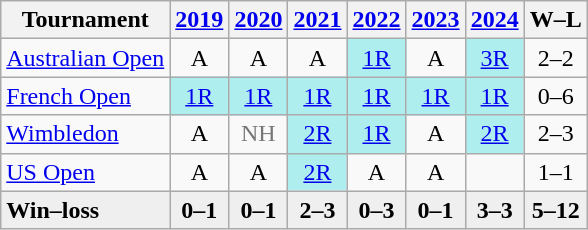<table class="wikitable" style=text-align:center>
<tr>
<th>Tournament</th>
<th><a href='#'>2019</a></th>
<th><a href='#'>2020</a></th>
<th><a href='#'>2021</a></th>
<th><a href='#'>2022</a></th>
<th><a href='#'>2023</a></th>
<th><a href='#'>2024</a></th>
<th>W–L</th>
</tr>
<tr>
<td align=left><a href='#'>Australian Open</a></td>
<td>A</td>
<td>A</td>
<td>A</td>
<td bgcolor=afeeee><a href='#'>1R</a></td>
<td>A</td>
<td bgcolor=afeeee><a href='#'>3R</a></td>
<td>2–2</td>
</tr>
<tr>
<td align=left><a href='#'>French Open</a></td>
<td bgcolor=afeeee><a href='#'>1R</a></td>
<td bgcolor=afeeee><a href='#'>1R</a></td>
<td bgcolor=afeeee><a href='#'>1R</a></td>
<td bgcolor=afeeee><a href='#'>1R</a></td>
<td bgcolor=afeeee><a href='#'>1R</a></td>
<td bgcolor=afeeee><a href='#'>1R</a></td>
<td>0–6</td>
</tr>
<tr>
<td align=left><a href='#'>Wimbledon</a></td>
<td>A</td>
<td style=color:#767676;>NH</td>
<td bgcolor=afeeee><a href='#'>2R</a></td>
<td bgcolor=afeeee><a href='#'>1R</a></td>
<td>A</td>
<td bgcolor=afeeee><a href='#'>2R</a></td>
<td>2–3</td>
</tr>
<tr>
<td align=left><a href='#'>US Open</a></td>
<td>A</td>
<td>A</td>
<td bgcolor=afeeee><a href='#'>2R</a></td>
<td>A</td>
<td>A</td>
<td></td>
<td>1–1</td>
</tr>
<tr style=background:#efefef;font-weight:bold>
<td align=left>Win–loss</td>
<td>0–1</td>
<td>0–1</td>
<td>2–3</td>
<td>0–3</td>
<td>0–1</td>
<td>3–3</td>
<td>5–12</td>
</tr>
</table>
